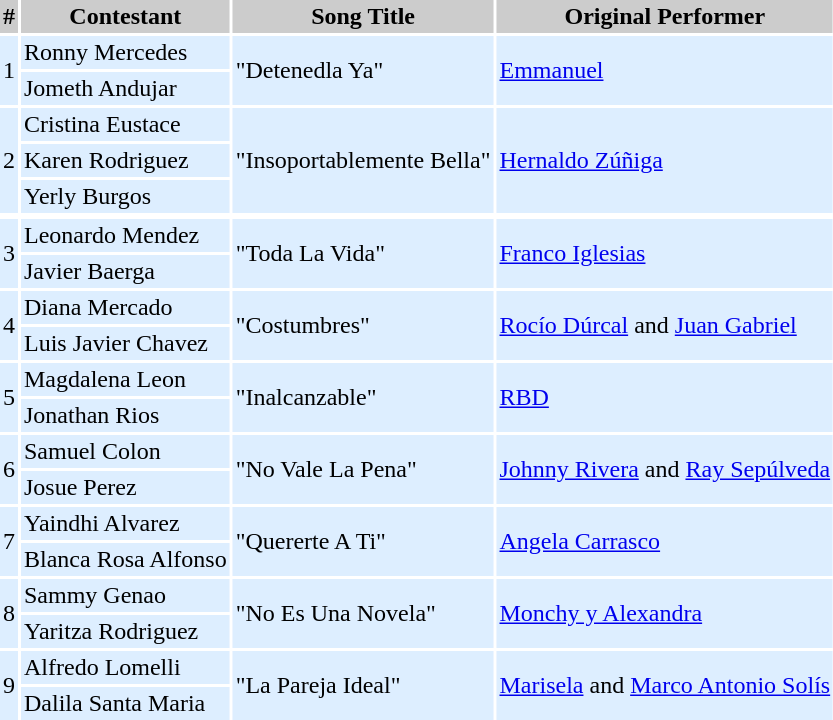<table cellpadding=2 cellspacing=2>
<tr bgcolor=#cccccc>
<th>#</th>
<th>Contestant</th>
<th>Song Title</th>
<th>Original Performer</th>
</tr>
<tr bgcolor=#DDEEFF>
<td rowspan="2" align=center>1</td>
<td>Ronny Mercedes</td>
<td rowspan="2">"Detenedla Ya"</td>
<td rowspan="2"><a href='#'>Emmanuel</a></td>
</tr>
<tr bgcolor=#DDEEFF>
<td>Jometh Andujar</td>
</tr>
<tr bgcolor=#DDEEFF>
<td rowspan="3" align=center>2</td>
<td>Cristina Eustace</td>
<td rowspan="3">"Insoportablemente Bella"</td>
<td rowspan="3"><a href='#'>Hernaldo Zúñiga</a></td>
</tr>
<tr bgcolor=#DDEEFF>
<td>Karen Rodriguez</td>
</tr>
<tr bgcolor=#DDEEFF>
<td>Yerly Burgos</td>
</tr>
<tr bgcolor=#DDEEFF>
</tr>
<tr bgcolor=#DDEEFF>
<td rowspan="2" align=center>3</td>
<td>Leonardo Mendez</td>
<td rowspan="2">"Toda La Vida"</td>
<td rowspan="2"><a href='#'>Franco Iglesias</a></td>
</tr>
<tr bgcolor=#DDEEFF>
<td>Javier Baerga</td>
</tr>
<tr bgcolor=#DDEEFF>
<td rowspan="2" align=center>4</td>
<td>Diana Mercado</td>
<td rowspan="2">"Costumbres"</td>
<td rowspan="2"><a href='#'>Rocío Dúrcal</a> and <a href='#'>Juan Gabriel</a></td>
</tr>
<tr bgcolor=#DDEEFF>
<td>Luis Javier Chavez</td>
</tr>
<tr bgcolor=#DDEEFF>
<td rowspan="2" align=center>5</td>
<td>Magdalena Leon</td>
<td rowspan="2">"Inalcanzable"</td>
<td rowspan="2"><a href='#'>RBD</a></td>
</tr>
<tr bgcolor=#DDEEFF>
<td>Jonathan Rios</td>
</tr>
<tr bgcolor=#DDEEFF>
<td rowspan="2" align=center>6</td>
<td>Samuel Colon</td>
<td rowspan="2">"No Vale La Pena"</td>
<td rowspan="2"><a href='#'>Johnny Rivera</a> and <a href='#'>Ray Sepúlveda</a></td>
</tr>
<tr bgcolor=#DDEEFF>
<td>Josue Perez</td>
</tr>
<tr bgcolor=#DDEEFF>
<td rowspan="2" align=center>7</td>
<td>Yaindhi Alvarez</td>
<td rowspan="2">"Quererte A Ti"</td>
<td rowspan="2"><a href='#'>Angela Carrasco</a></td>
</tr>
<tr bgcolor=#DDEEFF>
<td>Blanca Rosa Alfonso</td>
</tr>
<tr bgcolor=#DDEEFF>
<td rowspan="2" align=center>8</td>
<td>Sammy Genao</td>
<td rowspan="2">"No Es Una Novela"</td>
<td rowspan="2"><a href='#'>Monchy y Alexandra</a></td>
</tr>
<tr bgcolor=#DDEEFF>
<td>Yaritza Rodriguez</td>
</tr>
<tr bgcolor=#DDEEFF>
<td rowspan="2" align=center>9</td>
<td>Alfredo Lomelli</td>
<td rowspan="2">"La Pareja Ideal"</td>
<td rowspan="2"><a href='#'>Marisela</a> and <a href='#'>Marco Antonio Solís</a></td>
</tr>
<tr bgcolor=#DDEEFF>
<td>Dalila Santa Maria</td>
</tr>
<tr bgcolor=#DDEEFF>
</tr>
</table>
